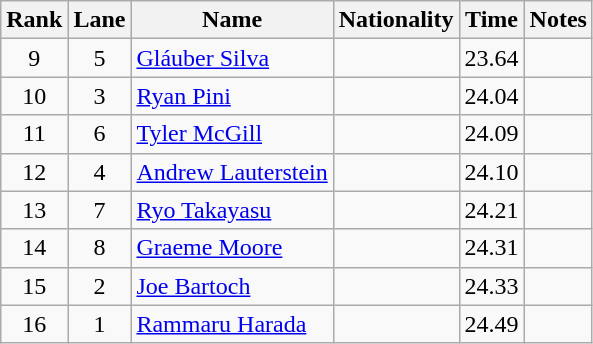<table class="wikitable sortable" style="text-align:center">
<tr>
<th>Rank</th>
<th>Lane</th>
<th>Name</th>
<th>Nationality</th>
<th>Time</th>
<th>Notes</th>
</tr>
<tr>
<td>9</td>
<td>5</td>
<td align=left><a href='#'>Gláuber Silva</a></td>
<td align=left></td>
<td>23.64</td>
<td></td>
</tr>
<tr>
<td>10</td>
<td>3</td>
<td align=left><a href='#'>Ryan Pini</a></td>
<td align=left></td>
<td>24.04</td>
<td></td>
</tr>
<tr>
<td>11</td>
<td>6</td>
<td align=left><a href='#'>Tyler McGill</a></td>
<td align=left></td>
<td>24.09</td>
<td></td>
</tr>
<tr>
<td>12</td>
<td>4</td>
<td align=left><a href='#'>Andrew Lauterstein</a></td>
<td align=left></td>
<td>24.10</td>
<td></td>
</tr>
<tr>
<td>13</td>
<td>7</td>
<td align=left><a href='#'>Ryo Takayasu</a></td>
<td align=left></td>
<td>24.21</td>
<td></td>
</tr>
<tr>
<td>14</td>
<td>8</td>
<td align=left><a href='#'>Graeme Moore</a></td>
<td align=left></td>
<td>24.31</td>
<td></td>
</tr>
<tr>
<td>15</td>
<td>2</td>
<td align=left><a href='#'>Joe Bartoch</a></td>
<td align=left></td>
<td>24.33</td>
<td></td>
</tr>
<tr>
<td>16</td>
<td>1</td>
<td align=left><a href='#'>Rammaru Harada</a></td>
<td align=left></td>
<td>24.49</td>
<td></td>
</tr>
</table>
